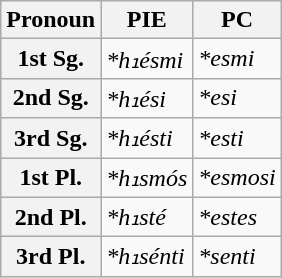<table class="wikitable">
<tr>
<th>Pronoun</th>
<th>PIE</th>
<th>PC</th>
</tr>
<tr>
<th>1st Sg.</th>
<td><em>*h₁ésmi</em></td>
<td><em>*esmi</em></td>
</tr>
<tr>
<th>2nd Sg.</th>
<td><em>*h₁ési</em></td>
<td><em>*esi</em></td>
</tr>
<tr>
<th>3rd Sg.</th>
<td><em>*h₁ésti</em></td>
<td><em>*esti</em></td>
</tr>
<tr>
<th>1st Pl.</th>
<td><em>*h₁smós</em></td>
<td><em>*esmosi</em></td>
</tr>
<tr>
<th>2nd Pl.</th>
<td><em>*h₁sté</em></td>
<td><em>*estes</em></td>
</tr>
<tr>
<th>3rd Pl.</th>
<td><em>*h₁sénti</em></td>
<td><em>*senti</em></td>
</tr>
</table>
